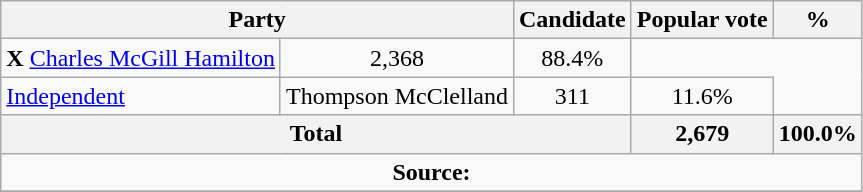<table class="wikitable">
<tr>
<th colspan="2">Party</th>
<th>Candidate</th>
<th>Popular vote</th>
<th>%</th>
</tr>
<tr>
<td> <strong>X</strong> <a href='#'>Charles McGill Hamilton</a></td>
<td align=center>2,368</td>
<td align=center>88.4%</td>
</tr>
<tr>
<td><a href='#'>Independent</a></td>
<td>Thompson McClelland</td>
<td align=center>311</td>
<td align=center>11.6%</td>
</tr>
<tr>
<th colspan=3>Total</th>
<th>2,679</th>
<th>100.0%</th>
</tr>
<tr>
<td align="center" colspan=5><strong>Source:</strong> </td>
</tr>
<tr>
</tr>
</table>
